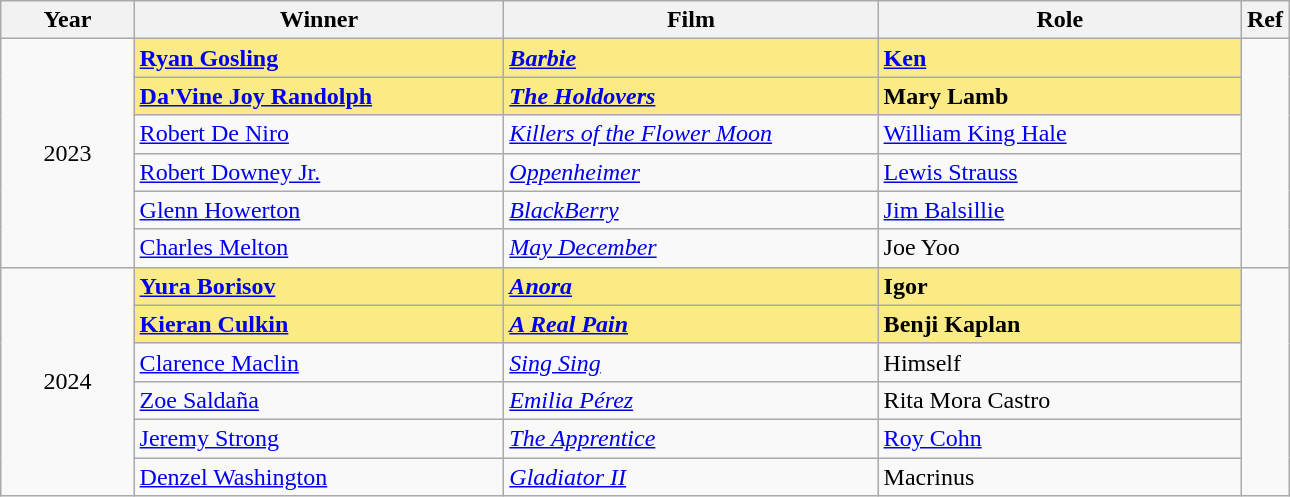<table class="wikitable" width="68%" cellpadding="5">
<tr>
<th width="100"><strong>Year</strong></th>
<th width="300"><strong>Winner</strong></th>
<th width="300"><strong>Film</strong></th>
<th width="300"><strong>Role</strong></th>
<th width="15"><strong>Ref</strong></th>
</tr>
<tr>
<td style="text-align:center;" rowspan=6>2023</td>
<td style="background:#FAEB86;"><strong><a href='#'>Ryan Gosling</a></strong></td>
<td style="background:#FAEB86;"><strong><em><a href='#'>Barbie</a></em></strong></td>
<td style="background:#FAEB86;"><strong><a href='#'>Ken</a></strong></td>
<td style="text-align:center;" rowspan=6></td>
</tr>
<tr>
<td style="background:#FAEB86;"><strong><a href='#'>Da'Vine Joy Randolph</a></strong></td>
<td style="background:#FAEB86;"><strong><em><a href='#'>The Holdovers</a></em></strong></td>
<td style="background:#FAEB86;"><strong>Mary Lamb</strong></td>
</tr>
<tr>
<td><a href='#'>Robert De Niro</a></td>
<td><em><a href='#'>Killers of the Flower Moon</a></em></td>
<td><a href='#'>William King Hale</a></td>
</tr>
<tr>
<td><a href='#'>Robert Downey Jr.</a></td>
<td><em><a href='#'>Oppenheimer</a></em></td>
<td><a href='#'>Lewis Strauss</a></td>
</tr>
<tr>
<td><a href='#'>Glenn Howerton</a></td>
<td><em><a href='#'>BlackBerry</a></em></td>
<td><a href='#'>Jim Balsillie</a></td>
</tr>
<tr>
<td><a href='#'>Charles Melton</a></td>
<td><em><a href='#'>May December</a></em></td>
<td>Joe Yoo</td>
</tr>
<tr>
<td style="text-align:center;" rowspan=6>2024</td>
<td style="background:#FAEB86;"><strong><a href='#'>Yura Borisov</a></strong></td>
<td style="background:#FAEB86;"><strong><em><a href='#'>Anora</a></em></strong></td>
<td style="background:#FAEB86;"><strong>Igor</strong></td>
<td style="text-align:center;" rowspan=6></td>
</tr>
<tr>
<td style="background:#FAEB86;"><strong><a href='#'>Kieran Culkin</a></strong></td>
<td style="background:#FAEB86;"><strong><em><a href='#'>A Real Pain</a></em></strong></td>
<td style="background:#FAEB86;"><strong>Benji Kaplan</strong></td>
</tr>
<tr>
<td><a href='#'>Clarence Maclin</a></td>
<td><em><a href='#'>Sing Sing</a></em></td>
<td>Himself</td>
</tr>
<tr>
<td><a href='#'>Zoe Saldaña</a></td>
<td><em><a href='#'>Emilia Pérez</a></em></td>
<td>Rita Mora Castro</td>
</tr>
<tr>
<td><a href='#'>Jeremy Strong</a></td>
<td><em><a href='#'>The Apprentice</a></em></td>
<td><a href='#'>Roy Cohn</a></td>
</tr>
<tr>
<td><a href='#'>Denzel Washington</a></td>
<td><em><a href='#'>Gladiator II</a></em></td>
<td>Macrinus</td>
</tr>
</table>
